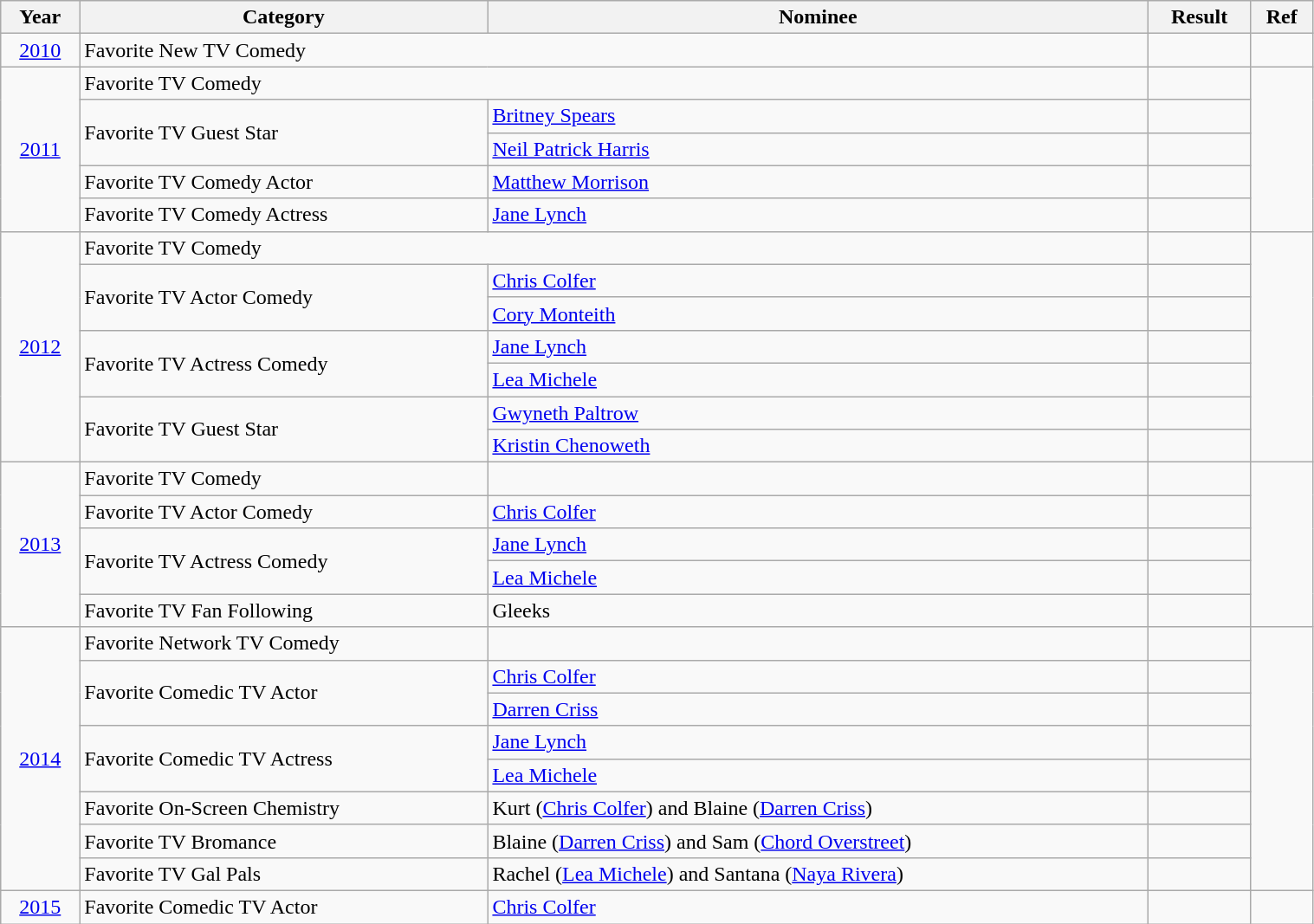<table class="wikitable" width=80%>
<tr>
<th>Year</th>
<th>Category</th>
<th>Nominee</th>
<th>Result</th>
<th>Ref</th>
</tr>
<tr>
<td align="center"><a href='#'>2010</a></td>
<td colspan="2">Favorite New TV Comedy</td>
<td></td>
<td align="center"></td>
</tr>
<tr>
<td rowspan="5" align="center"><a href='#'>2011</a></td>
<td colspan="2">Favorite TV Comedy</td>
<td></td>
<td rowspan="5" align="center"></td>
</tr>
<tr>
<td rowspan="2">Favorite TV Guest Star</td>
<td><a href='#'>Britney Spears</a></td>
<td></td>
</tr>
<tr>
<td><a href='#'>Neil Patrick Harris</a></td>
<td></td>
</tr>
<tr>
<td>Favorite TV Comedy Actor</td>
<td><a href='#'>Matthew Morrison</a></td>
<td></td>
</tr>
<tr>
<td>Favorite TV Comedy Actress</td>
<td><a href='#'>Jane Lynch</a></td>
<td></td>
</tr>
<tr>
<td rowspan="7" align="center"><a href='#'>2012</a></td>
<td colspan="2">Favorite TV Comedy</td>
<td></td>
<td rowspan="7" align="center"></td>
</tr>
<tr>
<td rowspan="2">Favorite TV Actor Comedy</td>
<td><a href='#'>Chris Colfer</a></td>
<td></td>
</tr>
<tr>
<td><a href='#'>Cory Monteith</a></td>
<td></td>
</tr>
<tr>
<td rowspan="2">Favorite TV Actress Comedy</td>
<td><a href='#'>Jane Lynch</a></td>
<td></td>
</tr>
<tr>
<td><a href='#'>Lea Michele</a></td>
<td></td>
</tr>
<tr>
<td rowspan="2">Favorite TV Guest Star</td>
<td><a href='#'>Gwyneth Paltrow</a></td>
<td></td>
</tr>
<tr>
<td><a href='#'>Kristin Chenoweth</a></td>
<td></td>
</tr>
<tr>
<td rowspan="5" align="center"><a href='#'>2013</a></td>
<td>Favorite TV Comedy</td>
<td></td>
<td></td>
<td rowspan="5" align="center"></td>
</tr>
<tr>
<td>Favorite TV Actor Comedy</td>
<td><a href='#'>Chris Colfer</a></td>
<td></td>
</tr>
<tr>
<td rowspan="2">Favorite TV Actress Comedy</td>
<td><a href='#'>Jane Lynch</a></td>
<td></td>
</tr>
<tr>
<td><a href='#'>Lea Michele</a></td>
<td></td>
</tr>
<tr>
<td>Favorite TV Fan Following</td>
<td>Gleeks</td>
<td></td>
</tr>
<tr>
<td rowspan="8" align="center"><a href='#'>2014</a></td>
<td>Favorite Network TV Comedy</td>
<td></td>
<td></td>
<td rowspan="8" align="center"></td>
</tr>
<tr>
<td rowspan="2">Favorite Comedic TV Actor</td>
<td><a href='#'>Chris Colfer</a></td>
<td></td>
</tr>
<tr>
<td><a href='#'>Darren Criss</a></td>
<td></td>
</tr>
<tr>
<td rowspan="2">Favorite Comedic TV Actress</td>
<td><a href='#'>Jane Lynch</a></td>
<td></td>
</tr>
<tr>
<td><a href='#'>Lea Michele</a></td>
<td></td>
</tr>
<tr>
<td>Favorite On-Screen Chemistry</td>
<td>Kurt (<a href='#'>Chris Colfer</a>) and Blaine (<a href='#'>Darren Criss</a>)</td>
<td></td>
</tr>
<tr>
<td>Favorite TV Bromance</td>
<td>Blaine (<a href='#'>Darren Criss</a>) and Sam (<a href='#'>Chord Overstreet</a>)</td>
<td></td>
</tr>
<tr>
<td>Favorite TV Gal Pals</td>
<td>Rachel (<a href='#'>Lea Michele</a>) and Santana (<a href='#'>Naya Rivera</a>)</td>
<td></td>
</tr>
<tr>
<td align="center"><a href='#'>2015</a></td>
<td>Favorite Comedic TV Actor</td>
<td><a href='#'>Chris Colfer</a></td>
<td></td>
<td align="center"></td>
</tr>
</table>
